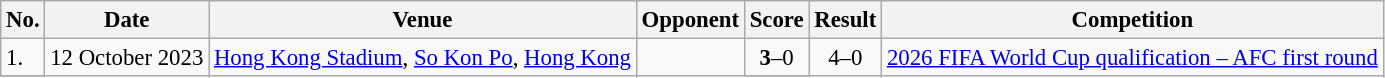<table class="wikitable" style="font-size:95%;">
<tr>
<th>No.</th>
<th>Date</th>
<th>Venue</th>
<th>Opponent</th>
<th>Score</th>
<th>Result</th>
<th>Competition</th>
</tr>
<tr>
<td>1.</td>
<td rowspan="2">12 October 2023</td>
<td rowspan="2"><a href='#'>Hong Kong Stadium</a>, <a href='#'>So Kon Po</a>, <a href='#'>Hong Kong</a></td>
<td rowspan="2"></td>
<td align="center"><strong>3</strong>–0</td>
<td rowspan="2" align="center">4–0</td>
<td rowspan="2"><a href='#'>2026 FIFA World Cup qualification – AFC first round</a></td>
</tr>
<tr>
</tr>
</table>
